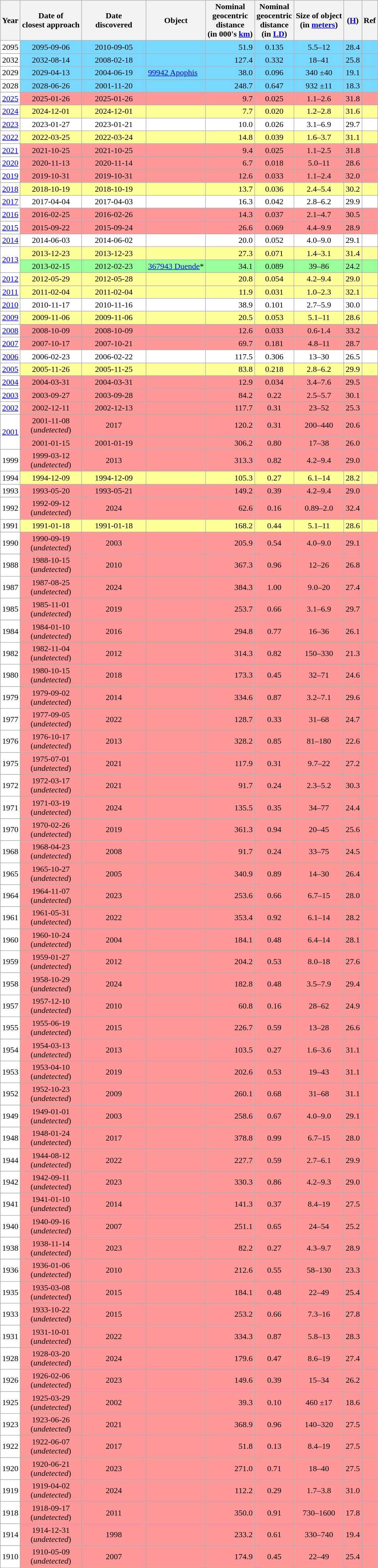<table class="wikitable sortable" style="text-align: center;">
<tr>
<th>Year</th>
<th>Date of<br>closest approach</th>
<th width= 120>Date<br>discovered</th>
<th>Object</th>
<th data-sort-type="number">Nominal<br>geocentric<br>distance<br>(in 000's <a href='#'>km</a>)</th>
<th data-sort-type="number">Nominal<br>geocentric<br>distance<br>(in <a href='#'>LD</a>)</th>
<th data-sort-type="number">Size of object<br>(in <a href='#'>meters</a>)<br></th>
<th data-sort-type="number">(<a href='#'>H</a>)</th>
<th>Ref</th>
</tr>
<tr bgcolor=#79d8ff>
<td bgcolor=white>2095</td>
<td>2095-09-06</td>
<td>2010-09-05</td>
<td align=left></td>
<td align=right>51.9</td>
<td>0.135</td>
<td>5.5–12</td>
<td>28.4</td>
<td></td>
</tr>
<tr bgcolor=#79d8ff>
<td bgcolor=white>2032</td>
<td>2032-08-14</td>
<td>2008-02-18</td>
<td align=left></td>
<td align=right>127.4</td>
<td>0.332</td>
<td>18–41</td>
<td>25.8</td>
<td></td>
</tr>
<tr bgcolor=#79d8ff>
<td bgcolor=white>2029</td>
<td>2029-04-13</td>
<td>2004-06-19</td>
<td align=left><a href='#'>99942 Apophis</a></td>
<td align=right>38.0</td>
<td>0.096</td>
<td>340 ±40</td>
<td>19.1</td>
<td></td>
</tr>
<tr bgcolor=#79d8ff>
<td bgcolor=white>2028</td>
<td>2028-06-26</td>
<td>2001-11-20</td>
<td align=left></td>
<td align=right>248.7</td>
<td>0.647</td>
<td>932 ±11</td>
<td>18.3</td>
<td></td>
</tr>
<tr bgcolor=#ff9999>
<td bgcolor=white><a href='#'>2025</a></td>
<td>2025-01-26</td>
<td>2025-01-26</td>
<td align=left></td>
<td align=right>9.7</td>
<td>0.025</td>
<td>1.1–2.6</td>
<td>31.8</td>
<td></td>
</tr>
<tr bgcolor=#ffff99>
<td bgcolor=white><a href='#'>2024</a></td>
<td>2024-12-01</td>
<td>2024-12-01</td>
<td align=left></td>
<td align=right>7.7</td>
<td>0.020</td>
<td>1.2–2.8</td>
<td>31.6</td>
<td></td>
</tr>
<tr bgcolor=white>
<td bgcolor=white><a href='#'>2023</a></td>
<td>2023-01-27</td>
<td>2023-01-21</td>
<td align=left></td>
<td align=right>10.0</td>
<td>0.026</td>
<td>3.1–6.9</td>
<td>29.7</td>
<td></td>
</tr>
<tr bgcolor=#ffff99>
<td bgcolor=white><a href='#'>2022</a></td>
<td>2022-03-25</td>
<td>2022-03-24</td>
<td align=left></td>
<td align=right>14.8</td>
<td>0.039</td>
<td>1.6–3.7</td>
<td>31.1</td>
<td></td>
</tr>
<tr bgcolor=#ff9999>
<td bgcolor=white><a href='#'>2021</a></td>
<td>2021-10-25</td>
<td>2021-10-25</td>
<td align=left></td>
<td align=right>9.4</td>
<td>0.025</td>
<td>1.1–2.5</td>
<td>31.8</td>
<td></td>
</tr>
<tr bgcolor=#ff9999>
<td bgcolor=white><a href='#'>2020</a></td>
<td>2020-11-13</td>
<td>2020-11-14</td>
<td align=left></td>
<td align=right>6.7</td>
<td>0.018</td>
<td>5.0–11</td>
<td>28.6</td>
<td></td>
</tr>
<tr bgcolor=#ff9999>
<td bgcolor=white><a href='#'>2019</a></td>
<td>2019-10-31</td>
<td>2019-10-31</td>
<td align=left></td>
<td align=right>12.6</td>
<td>0.033</td>
<td>1.1–2.4</td>
<td>32.0</td>
<td></td>
</tr>
<tr bgcolor=#ffff99>
<td bgcolor=white><a href='#'>2018</a></td>
<td>2018-10-19</td>
<td>2018-10-19</td>
<td align=left></td>
<td align=right>13.7</td>
<td>0.036</td>
<td>2.4–5.4</td>
<td>30.2</td>
<td></td>
</tr>
<tr bgcolor=white>
<td bgcolor=white><a href='#'>2017</a></td>
<td>2017-04-04</td>
<td>2017-04-03</td>
<td align=left></td>
<td align=right>16.3</td>
<td>0.042</td>
<td>2.8–6.2</td>
<td>29.9</td>
<td></td>
</tr>
<tr bgcolor=#ff9999>
<td bgcolor=white><a href='#'>2016</a></td>
<td>2016-02-25</td>
<td>2016-02-26</td>
<td align=left></td>
<td align=right>14.3</td>
<td>0.037</td>
<td>2.1–4.7</td>
<td>30.5</td>
<td></td>
</tr>
<tr bgcolor=#ff9999>
<td bgcolor=white><a href='#'>2015</a></td>
<td>2015-09-22</td>
<td>2015-09-24</td>
<td align=left></td>
<td align=right>26.6</td>
<td>0.069</td>
<td>4.4–9.9</td>
<td>28.9</td>
<td></td>
</tr>
<tr bgcolor=white>
<td bgcolor=white><a href='#'>2014</a></td>
<td>2014-06-03</td>
<td>2014-06-02</td>
<td align=left></td>
<td align=right>20.0</td>
<td>0.052</td>
<td>4.0–9.0</td>
<td>29.1</td>
<td></td>
</tr>
<tr bgcolor=#ffff99>
<td bgcolor=white rowspan=2><a href='#'>2013</a></td>
<td>2013-12-23</td>
<td>2013-12-23</td>
<td align=left></td>
<td align=right>27.3</td>
<td>0.071</td>
<td>1.4–3.1</td>
<td>31.4</td>
<td></td>
</tr>
<tr bgcolor="#99ff99">
<td>2013-02-15</td>
<td>2012-02-23</td>
<td align=left><a href='#'>367943 Duende</a>*</td>
<td align=right>34.1</td>
<td>0.089</td>
<td>39–86</td>
<td>24.2</td>
<td></td>
</tr>
<tr bgcolor=#ffff99>
<td bgcolor=white><a href='#'>2012</a></td>
<td>2012-05-29</td>
<td>2012-05-28</td>
<td align=left></td>
<td align=right>20.8</td>
<td>0.054</td>
<td>4.2–9.4</td>
<td>29.0</td>
<td></td>
</tr>
<tr bgcolor=#ffff99>
<td bgcolor=white><a href='#'>2011</a></td>
<td>2011-02-04</td>
<td>2011-02-04</td>
<td align=left></td>
<td align=right>11.9</td>
<td>0.031</td>
<td>1.0–2.3</td>
<td>32.1</td>
<td></td>
</tr>
<tr bgcolor=white>
<td bgcolor=white><a href='#'>2010</a></td>
<td>2010-11-17</td>
<td>2010-11-16</td>
<td align=left></td>
<td align=right>38.9</td>
<td>0.101</td>
<td>2.7–5.9</td>
<td>30.0</td>
<td></td>
</tr>
<tr bgcolor=#ffff99>
<td bgcolor=white><a href='#'>2009</a></td>
<td>2009-11-06</td>
<td>2009-11-06</td>
<td align=left></td>
<td align=right>20.5</td>
<td>0.053</td>
<td>5.1–11</td>
<td>28.6</td>
<td></td>
</tr>
<tr bgcolor=#ff9999>
<td bgcolor=white><a href='#'>2008</a></td>
<td>2008-10-09</td>
<td>2008-10-09</td>
<td align=left></td>
<td align=right>12.6</td>
<td>0.033</td>
<td>0.6-1.4</td>
<td>33.2</td>
<td></td>
</tr>
<tr bgcolor=#ff9999>
<td bgcolor=white><a href='#'>2007</a></td>
<td>2007-10-17</td>
<td>2007-10-21</td>
<td align=left></td>
<td align=right>69.7</td>
<td>0.181</td>
<td>4.8–11</td>
<td>28.7</td>
<td></td>
</tr>
<tr bgcolor=white>
<td bgcolor=white><a href='#'>2006</a></td>
<td>2006-02-23</td>
<td>2006-02-22</td>
<td align=left></td>
<td align=right>117.5</td>
<td>0.306</td>
<td>13–30</td>
<td>26.5</td>
<td></td>
</tr>
<tr bgcolor=#ffff99>
<td bgcolor=white><a href='#'>2005</a></td>
<td>2005-11-26</td>
<td>2005-11-25</td>
<td align=left></td>
<td align=right>83.8</td>
<td>0.218</td>
<td>2.8–6.2</td>
<td>29.9</td>
<td></td>
</tr>
<tr bgcolor=#ff9999>
<td bgcolor=white><a href='#'>2004</a></td>
<td>2004-03-31</td>
<td>2004-03-31</td>
<td align=left></td>
<td align=right>12.9</td>
<td>0.034</td>
<td>3.4–7.6</td>
<td>29.5</td>
<td></td>
</tr>
<tr bgcolor=#ff9999>
<td bgcolor=white><a href='#'>2003</a></td>
<td>2003-09-27</td>
<td>2003-09-28</td>
<td align=left></td>
<td align=right>84.2</td>
<td>0.22</td>
<td>2.5–5.7</td>
<td>30.1</td>
<td></td>
</tr>
<tr bgcolor=#ff9999>
<td bgcolor=white><a href='#'>2002</a></td>
<td>2002-12-11</td>
<td>2002-12-13</td>
<td align=left></td>
<td align=right>117.7</td>
<td>0.31</td>
<td>23–52</td>
<td>25.3</td>
<td></td>
</tr>
<tr bgcolor=#ff9999>
<td bgcolor=white rowspan=2><a href='#'>2001</a></td>
<td>2001-11-08<br>(<em>undetected</em>)</td>
<td>2017</td>
<td align=left></td>
<td align=right>120.2</td>
<td>0.31</td>
<td>200–440</td>
<td>20.6</td>
<td></td>
</tr>
<tr bgcolor=#ff9999>
<td>2001-01-15</td>
<td>2001-01-19</td>
<td align=left></td>
<td align=right>306.2</td>
<td>0.80</td>
<td>17–38</td>
<td>26.0</td>
<td></td>
</tr>
<tr bgcolor=#ff9999>
<td bgcolor=white>1999</td>
<td>1999-03-12<br>(<em>undetected</em>)</td>
<td>2013</td>
<td align=left></td>
<td align=right>313.3</td>
<td>0.82</td>
<td>4.2–9.4</td>
<td>29.0</td>
<td></td>
</tr>
<tr bgcolor=#ffff99>
<td bgcolor=white>1994</td>
<td>1994-12-09</td>
<td>1994-12-09</td>
<td align=left></td>
<td align=right>105.3</td>
<td>0.27</td>
<td>6.1–14</td>
<td>28.2</td>
<td></td>
</tr>
<tr bgcolor=#ff9999>
<td bgcolor=white>1993</td>
<td>1993-05-20</td>
<td>1993-05-21</td>
<td align=left></td>
<td align=right>149.2</td>
<td>0.39</td>
<td>4.2–9.4</td>
<td>29.0</td>
<td></td>
</tr>
<tr bgcolor=#ff9999>
<td bgcolor=white>1992</td>
<td>1992-09-12<br>(<em>undetected</em>)</td>
<td>2024</td>
<td align=left></td>
<td align=right>62.6</td>
<td>0.16</td>
<td>0.89–2.0</td>
<td>32.4</td>
<td></td>
</tr>
<tr bgcolor=#ffff99>
<td bgcolor=white>1991</td>
<td>1991-01-18</td>
<td>1991-01-18</td>
<td align=left></td>
<td align=right>168.2</td>
<td>0.44</td>
<td>5.1–11</td>
<td>28.6</td>
<td></td>
</tr>
<tr bgcolor=#ff9999>
<td bgcolor=white>1990</td>
<td>1990-09-19<br>(<em>undetected</em>)</td>
<td>2003</td>
<td align=left></td>
<td align=right>205.9</td>
<td>0.54</td>
<td>4.0–9.0</td>
<td>29.1</td>
<td></td>
</tr>
<tr bgcolor=#ff9999>
<td bgcolor=white>1988</td>
<td>1988-10-15<br>(<em>undetected</em>)</td>
<td>2010</td>
<td align=left></td>
<td align=right>367.3</td>
<td>0.96</td>
<td>12–26</td>
<td>26.8</td>
<td></td>
</tr>
<tr bgcolor=#ff9999>
<td bgcolor=white>1987</td>
<td>1987-08-25<br>(<em>undetected</em>)</td>
<td>2024</td>
<td align=left></td>
<td align=right>384.3</td>
<td>1.00</td>
<td>9.0–20</td>
<td>27.4</td>
<td></td>
</tr>
<tr bgcolor=#ff9999>
<td bgcolor=white>1985</td>
<td>1985-11-01<br>(<em>undetected</em>)</td>
<td>2019</td>
<td align=left></td>
<td align=right>253.7</td>
<td>0.66</td>
<td>3.1–6.9</td>
<td>29.7</td>
<td></td>
</tr>
<tr bgcolor=#ff9999>
<td bgcolor=white>1984</td>
<td>1984-01-10<br>(<em>undetected</em>)</td>
<td>2016</td>
<td align=left></td>
<td align=right>294.8</td>
<td>0.77</td>
<td>16–36</td>
<td>26.1</td>
<td></td>
</tr>
<tr bgcolor=#ff9999>
<td bgcolor=white>1982</td>
<td>1982-11-04<br>(<em>undetected</em>)</td>
<td>2012</td>
<td align=left></td>
<td align=right>314.3</td>
<td>0.82</td>
<td>150–330</td>
<td>21.3</td>
<td></td>
</tr>
<tr bgcolor=#ff9999>
<td bgcolor=white>1980</td>
<td>1980-10-15<br>(<em>undetected</em>)</td>
<td>2018</td>
<td align=left></td>
<td align=right>173.3</td>
<td>0.45</td>
<td>32–71</td>
<td>24.6</td>
<td></td>
</tr>
<tr bgcolor=#ff9999>
<td bgcolor=white>1979</td>
<td>1979-09-02<br>(<em>undetected</em>)</td>
<td>2014</td>
<td align=left></td>
<td align=right>334.6</td>
<td>0.87</td>
<td>3.2–7.1</td>
<td>29.6</td>
<td></td>
</tr>
<tr bgcolor=#ff9999>
<td bgcolor=white>1977</td>
<td>1977-09-05<br>(<em>undetected</em>)</td>
<td>2022</td>
<td align=left></td>
<td align=right>128.7</td>
<td>0.33</td>
<td>31–68</td>
<td>24.7</td>
<td></td>
</tr>
<tr bgcolor=#ff9999>
<td bgcolor=white>1976</td>
<td>1976-10-17<br>(<em>undetected</em>)</td>
<td>2013</td>
<td align=left></td>
<td align=right>328.2</td>
<td>0.85</td>
<td>81–180</td>
<td>22.6</td>
<td></td>
</tr>
<tr bgcolor=#ff9999>
<td bgcolor=white>1975</td>
<td>1975-07-01<br>(<em>undetected</em>)</td>
<td>2021</td>
<td align=left></td>
<td align=right>117.9</td>
<td>0.31</td>
<td>9.7–22</td>
<td>27.2</td>
<td></td>
</tr>
<tr bgcolor=#ff9999>
<td bgcolor=white>1972</td>
<td>1972-03-17<br>(<em>undetected</em>)</td>
<td>2021</td>
<td align=left></td>
<td align=right>91.7</td>
<td>0.24</td>
<td>2.3–5.2</td>
<td>30.3</td>
<td></td>
</tr>
<tr bgcolor=#ff9999>
<td bgcolor=white>1971</td>
<td>1971-03-19<br>(<em>undetected</em>)</td>
<td>2024</td>
<td align=left></td>
<td align=right>135.5</td>
<td>0.35</td>
<td>34–77</td>
<td>24.4</td>
<td></td>
</tr>
<tr bgcolor=#ff9999>
<td bgcolor=white>1970</td>
<td>1970-02-26<br>(<em>undetected</em>)</td>
<td>2019</td>
<td align=left></td>
<td align=right>361.3</td>
<td>0.94</td>
<td>20–45</td>
<td>25.6</td>
<td></td>
</tr>
<tr bgcolor=#ff9999>
<td bgcolor=white>1968</td>
<td>1968-04-23<br>(<em>undetected</em>)</td>
<td>2008</td>
<td align=left></td>
<td align=right>91.7</td>
<td>0.24</td>
<td>33–75</td>
<td>24.5</td>
<td></td>
</tr>
<tr bgcolor=#ff9999>
<td bgcolor=white>1965</td>
<td>1965-10-27<br>(<em>undetected</em>)</td>
<td>2005</td>
<td align=left></td>
<td align=right>340.9</td>
<td>0.89</td>
<td>14–30</td>
<td>26.4</td>
<td></td>
</tr>
<tr bgcolor=#ff9999>
<td bgcolor=white>1964</td>
<td>1964-11-07<br>(<em>undetected</em>)</td>
<td>2023</td>
<td align=left></td>
<td align=right>253.6</td>
<td>0.66</td>
<td>6.7–15</td>
<td>28.0</td>
<td></td>
</tr>
<tr bgcolor=#ff9999>
<td bgcolor=white>1961</td>
<td>1961-05-31<br>(<em>undetected</em>)</td>
<td>2022</td>
<td align=left></td>
<td align=right>353.4</td>
<td>0.92</td>
<td>6.1–14</td>
<td>28.2</td>
<td></td>
</tr>
<tr bgcolor=#ff9999>
<td bgcolor=white>1960</td>
<td>1960-10-24<br>(<em>undetected</em>)</td>
<td>2004</td>
<td align=left></td>
<td align=right>184.1</td>
<td>0.48</td>
<td>6.4–14</td>
<td>28.1</td>
<td></td>
</tr>
<tr bgcolor=#ff9999>
<td bgcolor=white>1959</td>
<td>1959-01-27<br>(<em>undetected</em>)</td>
<td>2012</td>
<td align=left></td>
<td align=right>204.2</td>
<td>0.53</td>
<td>8.0–18</td>
<td>27.6</td>
<td></td>
</tr>
<tr bgcolor=#ff9999>
<td bgcolor=white>1958</td>
<td>1958-10-29<br>(<em>undetected</em>)</td>
<td>2024</td>
<td align=left></td>
<td align=right>182.8</td>
<td>0.48</td>
<td>3.5–7.9</td>
<td>29.4</td>
<td></td>
</tr>
<tr bgcolor=#ff9999>
<td bgcolor=white>1957</td>
<td>1957-12-10<br>(<em>undetected</em>)</td>
<td>2010</td>
<td align=left></td>
<td align=right>60.8</td>
<td>0.16</td>
<td>28–62</td>
<td>24.9</td>
<td></td>
</tr>
<tr bgcolor=#ff9999>
<td bgcolor=white>1955</td>
<td>1955-06-19<br>(<em>undetected</em>)</td>
<td>2015</td>
<td align=left></td>
<td align=right>226.7</td>
<td>0.59</td>
<td>13–28</td>
<td>26.6</td>
<td></td>
</tr>
<tr bgcolor=#ff9999>
<td bgcolor=white>1954</td>
<td>1954-03-13<br>(<em>undetected</em>)</td>
<td>2013</td>
<td align=left></td>
<td align=right>103.5</td>
<td>0.27</td>
<td>1.6–3.6</td>
<td>31.1</td>
<td></td>
</tr>
<tr bgcolor=#ff9999>
<td bgcolor=white>1953</td>
<td>1953-04-10<br>(<em>undetected</em>)</td>
<td>2019</td>
<td align=left></td>
<td align=right>202.6</td>
<td>0.53</td>
<td>19–43</td>
<td>31.1</td>
<td></td>
</tr>
<tr bgcolor=#ff9999>
<td bgcolor=white>1952</td>
<td>1952-10-23<br>(<em>undetected</em>)</td>
<td>2009</td>
<td align=left></td>
<td align=right>260.1</td>
<td>0.68</td>
<td>31–68</td>
<td>31.1</td>
<td></td>
</tr>
<tr bgcolor=#ff9999>
<td bgcolor=white>1949</td>
<td>1949-01-01<br>(<em>undetected</em>)</td>
<td>2003</td>
<td align=left></td>
<td align=right>258.6</td>
<td>0.67</td>
<td>4.0–9.0</td>
<td>29.1</td>
<td></td>
</tr>
<tr bgcolor=#ff9999>
<td bgcolor=white>1948</td>
<td>1948-01-24<br>(<em>undetected</em>)</td>
<td>2017</td>
<td align=left></td>
<td align=right>378.8</td>
<td>0.99</td>
<td>6.7–15</td>
<td>28.0</td>
<td></td>
</tr>
<tr bgcolor=#ff9999>
<td bgcolor=white>1944</td>
<td>1944-08-12<br>(<em>undetected</em>)</td>
<td>2022</td>
<td align=left></td>
<td align=right>227.7</td>
<td>0.59</td>
<td>2.7–6.1</td>
<td>29.9</td>
<td></td>
</tr>
<tr bgcolor=#ff9999>
<td bgcolor=white>1942</td>
<td>1942-09-11<br>(<em>undetected</em>)</td>
<td>2023</td>
<td align=left></td>
<td align=right>330.3</td>
<td>0.86</td>
<td>4.2–9.3</td>
<td>29.0</td>
<td></td>
</tr>
<tr bgcolor=#ff9999>
<td bgcolor=white>1941</td>
<td>1941-01-10<br>(<em>undetected</em>)</td>
<td>2014</td>
<td align=left></td>
<td align=right>141.3</td>
<td>0.37</td>
<td>8.4–19</td>
<td>27.5</td>
<td></td>
</tr>
<tr bgcolor=#ff9999>
<td bgcolor=white>1940</td>
<td>1940-09-16<br>(<em>undetected</em>)</td>
<td>2007</td>
<td align=left></td>
<td align=right>251.1</td>
<td>0.65</td>
<td>24–54</td>
<td>25.2</td>
<td></td>
</tr>
<tr bgcolor=#ff9999>
<td bgcolor=white>1938</td>
<td>1938-11-14<br>(<em>undetected</em>)</td>
<td>2023</td>
<td align=left></td>
<td align=right>82.2</td>
<td>0.27</td>
<td>4.3–9.7</td>
<td>28.9</td>
<td></td>
</tr>
<tr bgcolor=#ff9999>
<td bgcolor=white>1936</td>
<td>1936-01-06<br>(<em>undetected</em>)</td>
<td>2010</td>
<td align=left></td>
<td align=right>212.6</td>
<td>0.55</td>
<td>58–130</td>
<td>23.3</td>
<td></td>
</tr>
<tr bgcolor=#ff9999>
<td bgcolor=white>1935</td>
<td>1935-03-08<br>(<em>undetected</em>)</td>
<td>2015</td>
<td align=left></td>
<td align=right>184.1</td>
<td>0.48</td>
<td>22–49</td>
<td>25.4</td>
<td></td>
</tr>
<tr bgcolor=#ff9999>
<td bgcolor=white>1933</td>
<td>1933-10-22<br>(<em>undetected</em>)</td>
<td>2015</td>
<td align=left></td>
<td align=right>253.2</td>
<td>0.66</td>
<td>7.3–16</td>
<td>27.8</td>
<td></td>
</tr>
<tr bgcolor=#ff9999>
<td bgcolor=white>1931</td>
<td>1931-10-01<br>(<em>undetected</em>)</td>
<td>2022</td>
<td align=left></td>
<td align=right>334.3</td>
<td>0.87</td>
<td>5.8–13</td>
<td>28.3</td>
<td></td>
</tr>
<tr bgcolor=#ff9999>
<td bgcolor=white>1928</td>
<td>1928-03-20<br>(<em>undetected</em>)</td>
<td>2024</td>
<td align=left></td>
<td align=right>179.6</td>
<td>0.47</td>
<td>8.6–19</td>
<td>27.4</td>
<td></td>
</tr>
<tr bgcolor=#ff9999>
<td bgcolor=white>1926</td>
<td>1926-02-06<br>(<em>undetected</em>)</td>
<td>2023</td>
<td align=left></td>
<td align=right>149.6</td>
<td>0.39</td>
<td>15–34</td>
<td>26.2</td>
<td></td>
</tr>
<tr bgcolor=#ff9999>
<td bgcolor=white>1925</td>
<td>1925-03-29<br>(<em>undetected</em>)</td>
<td>2002</td>
<td align=left></td>
<td align=right>39.3</td>
<td>0.10</td>
<td>460 ±17</td>
<td>18.6</td>
<td></td>
</tr>
<tr bgcolor=#ff9999>
<td bgcolor=white>1923</td>
<td>1923-06-26<br>(<em>undetected</em>)</td>
<td>2021</td>
<td align=left></td>
<td align=right>368.9</td>
<td>0.96</td>
<td>140–320</td>
<td>27.5</td>
<td></td>
</tr>
<tr bgcolor=#ff9999>
<td bgcolor=white>1922</td>
<td>1922-06-07<br>(<em>undetected</em>)</td>
<td>2017</td>
<td align=left></td>
<td align=right>51.8</td>
<td>0.13</td>
<td>8.4–19</td>
<td>27.5</td>
<td></td>
</tr>
<tr bgcolor=#ff9999>
<td bgcolor=white>1920</td>
<td>1920-06-21<br>(<em>undetected</em>)</td>
<td>2023</td>
<td align=left></td>
<td align=right>271.0</td>
<td>0.71</td>
<td>18–40</td>
<td>27.5</td>
<td></td>
</tr>
<tr bgcolor=#ff9999>
<td bgcolor=white>1919</td>
<td>1919-04-02<br>(<em>undetected</em>)</td>
<td>2024</td>
<td align=left></td>
<td align=right>112.2</td>
<td>0.29</td>
<td>1.7–3.8</td>
<td>31.0</td>
<td></td>
</tr>
<tr bgcolor=#ff9999>
<td bgcolor=white>1918</td>
<td>1918-09-17<br>(<em>undetected</em>)</td>
<td>2011</td>
<td align=left></td>
<td align=right>350.0</td>
<td>0.91</td>
<td>730–1600</td>
<td>17.8</td>
<td></td>
</tr>
<tr bgcolor=#ff9999>
<td bgcolor=white>1914</td>
<td>1914-12-31<br>(<em>undetected</em>)</td>
<td>1998</td>
<td align=left></td>
<td align=right>233.2</td>
<td>0.61</td>
<td>330–740</td>
<td>19.4</td>
<td></td>
</tr>
<tr bgcolor=#ff9999>
<td bgcolor=white>1910</td>
<td>1910-05-09<br>(<em>undetected</em>)</td>
<td>2007</td>
<td align=left></td>
<td align=right>174.9</td>
<td>0.45</td>
<td>22–49</td>
<td>25.4</td>
<td></td>
</tr>
</table>
